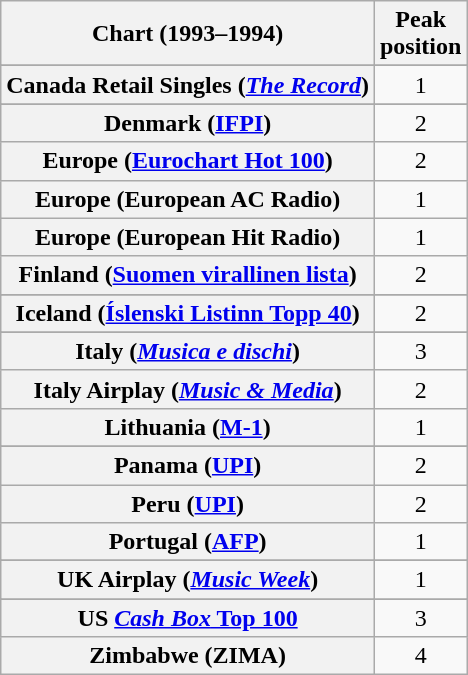<table class="wikitable sortable plainrowheaders" style="text-align:center">
<tr>
<th>Chart (1993–1994)</th>
<th>Peak<br>position</th>
</tr>
<tr>
</tr>
<tr>
</tr>
<tr>
</tr>
<tr>
<th scope="row">Canada Retail Singles (<em><a href='#'>The Record</a></em>)</th>
<td>1</td>
</tr>
<tr>
</tr>
<tr>
</tr>
<tr>
<th scope="row">Denmark (<a href='#'>IFPI</a>)</th>
<td>2</td>
</tr>
<tr>
<th scope="row">Europe (<a href='#'>Eurochart Hot 100</a>)</th>
<td>2</td>
</tr>
<tr>
<th scope="row">Europe (European AC Radio)</th>
<td>1</td>
</tr>
<tr>
<th scope="row">Europe (European Hit Radio)</th>
<td>1</td>
</tr>
<tr>
<th scope="row">Finland (<a href='#'>Suomen virallinen lista</a>)</th>
<td>2</td>
</tr>
<tr>
</tr>
<tr>
</tr>
<tr>
<th scope="row">Iceland (<a href='#'>Íslenski Listinn Topp 40</a>)</th>
<td>2</td>
</tr>
<tr>
</tr>
<tr>
<th scope="row">Italy (<em><a href='#'>Musica e dischi</a></em>)</th>
<td>3</td>
</tr>
<tr>
<th scope="row">Italy Airplay (<em><a href='#'>Music & Media</a></em>)</th>
<td>2</td>
</tr>
<tr>
<th scope="row">Lithuania (<a href='#'>M-1</a>)</th>
<td>1</td>
</tr>
<tr>
</tr>
<tr>
</tr>
<tr>
</tr>
<tr>
</tr>
<tr>
<th scope="row">Panama (<a href='#'>UPI</a>)</th>
<td>2</td>
</tr>
<tr>
<th scope="row">Peru (<a href='#'>UPI</a>)</th>
<td>2</td>
</tr>
<tr>
<th scope="row">Portugal (<a href='#'>AFP</a>)</th>
<td>1</td>
</tr>
<tr>
</tr>
<tr>
</tr>
<tr>
</tr>
<tr>
<th scope="row">UK Airplay (<em><a href='#'>Music Week</a></em>)</th>
<td>1</td>
</tr>
<tr>
</tr>
<tr>
</tr>
<tr>
</tr>
<tr>
</tr>
<tr>
<th scope="row">US <a href='#'><em>Cash Box</em> Top 100</a></th>
<td>3</td>
</tr>
<tr>
<th scope="row">Zimbabwe (ZIMA)</th>
<td>4</td>
</tr>
</table>
